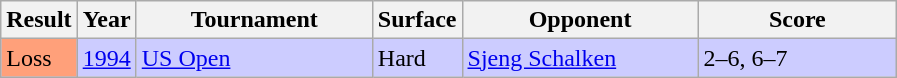<table class="sortable wikitable">
<tr>
<th style="width:40px;">Result</th>
<th style="width:30px;">Year</th>
<th style="width:150px;">Tournament</th>
<th style="width:50px;">Surface</th>
<th style="width:150px;">Opponent</th>
<th style="width:125px;" class="unsortable">Score</th>
</tr>
<tr style="background:#ccccff;">
<td style="background:#ffa07a;">Loss</td>
<td><a href='#'>1994</a></td>
<td><a href='#'>US Open</a></td>
<td>Hard</td>
<td> <a href='#'>Sjeng Schalken</a></td>
<td>2–6, 6–7</td>
</tr>
</table>
